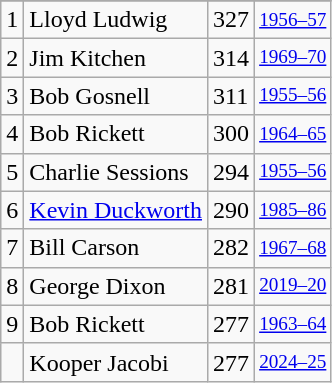<table class="wikitable">
<tr>
</tr>
<tr>
<td>1</td>
<td>Lloyd Ludwig</td>
<td>327</td>
<td style="font-size:80%;"><a href='#'>1956–57</a></td>
</tr>
<tr>
<td>2</td>
<td>Jim Kitchen</td>
<td>314</td>
<td style="font-size:80%;"><a href='#'>1969–70</a></td>
</tr>
<tr>
<td>3</td>
<td>Bob Gosnell</td>
<td>311</td>
<td style="font-size:80%;"><a href='#'>1955–56</a></td>
</tr>
<tr>
<td>4</td>
<td>Bob Rickett</td>
<td>300</td>
<td style="font-size:80%;"><a href='#'>1964–65</a></td>
</tr>
<tr>
<td>5</td>
<td>Charlie Sessions</td>
<td>294</td>
<td style="font-size:80%;"><a href='#'>1955–56</a></td>
</tr>
<tr>
<td>6</td>
<td><a href='#'>Kevin Duckworth</a></td>
<td>290</td>
<td style="font-size:80%;"><a href='#'>1985–86</a></td>
</tr>
<tr>
<td>7</td>
<td>Bill Carson</td>
<td>282</td>
<td style="font-size:80%;"><a href='#'>1967–68</a></td>
</tr>
<tr>
<td>8</td>
<td>George Dixon</td>
<td>281</td>
<td style="font-size:80%;"><a href='#'>2019–20</a></td>
</tr>
<tr>
<td>9</td>
<td>Bob Rickett</td>
<td>277</td>
<td style="font-size:80%;"><a href='#'>1963–64</a></td>
</tr>
<tr>
<td></td>
<td>Kooper Jacobi</td>
<td>277</td>
<td style="font-size:80%;"><a href='#'>2024–25</a></td>
</tr>
</table>
